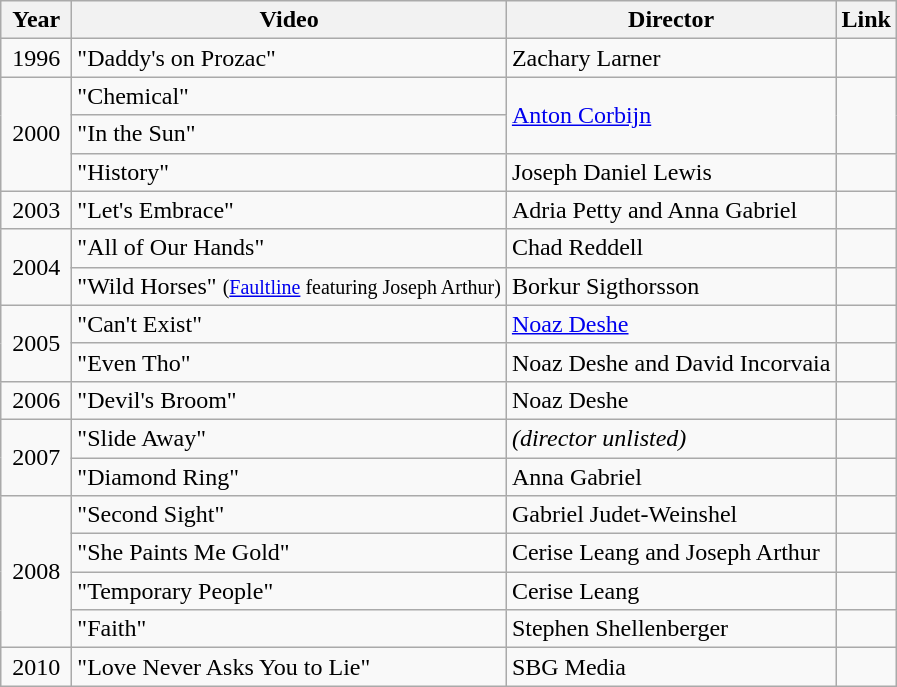<table class="wikitable">
<tr>
<th align="center" valign="top" width="40">Year</th>
<th align="left" valign="top">Video</th>
<th align="left" valign="top">Director</th>
<th align="left" valign="top">Link</th>
</tr>
<tr>
<td align="center" rowspan="1">1996</td>
<td align="left" valign="top">"Daddy's on Prozac"</td>
<td align="left" valign="top">Zachary Larner</td>
<td align="left" valign="top"></td>
</tr>
<tr>
<td align="center" rowspan="3">2000</td>
<td align="left" valign="top">"Chemical"</td>
<td align="left" rowspan="2"><a href='#'>Anton Corbijn</a></td>
<td align="left" rowspan="2"></td>
</tr>
<tr>
<td align="left" valign="top">"In the Sun"</td>
</tr>
<tr>
<td align="left" valign="top">"History"</td>
<td align="left" valign="top">Joseph Daniel Lewis</td>
<td align="left" valign="top"></td>
</tr>
<tr>
<td align="center" rowspan="1">2003</td>
<td align="left" valign="top">"Let's Embrace"</td>
<td align="left" valign="top">Adria Petty and Anna Gabriel</td>
<td align="left" valign="top"></td>
</tr>
<tr>
<td align="center" rowspan="2">2004</td>
<td align="left" valign="top">"All of Our Hands"</td>
<td align="left" valign="top">Chad Reddell</td>
<td align="left" valign="top"></td>
</tr>
<tr>
<td align="left" valign="top">"Wild Horses" <small>(<a href='#'>Faultline</a> featuring Joseph Arthur)</small></td>
<td align="left" valign="top">Borkur Sigthorsson</td>
<td align="left" valign="top"></td>
</tr>
<tr>
<td align="center" rowspan="2">2005</td>
<td align="left" valign="top">"Can't Exist"</td>
<td align="left" valign="top"><a href='#'>Noaz Deshe</a></td>
<td align="left" valign="top"></td>
</tr>
<tr>
<td align="left" valign="top">"Even Tho"</td>
<td align="left" valign="top">Noaz Deshe and David Incorvaia</td>
<td align="left" valign="top"></td>
</tr>
<tr>
<td align="center" rowspan="1">2006</td>
<td align="left" valign="top">"Devil's Broom"</td>
<td align="left" valign="top">Noaz Deshe</td>
<td align="left" valign="top"></td>
</tr>
<tr>
<td align="center" rowspan="2">2007</td>
<td align="left" valign="top">"Slide Away"</td>
<td align="left" valign="top"><em>(director unlisted)</em></td>
<td align="left" valign="top"></td>
</tr>
<tr>
<td align="left" valign="top">"Diamond Ring"</td>
<td align="left" valign="top">Anna Gabriel</td>
<td align="left" valign="top"></td>
</tr>
<tr>
<td align="center" rowspan="4">2008</td>
<td align="left" valign="top">"Second Sight"</td>
<td align="left" valign="top">Gabriel Judet-Weinshel</td>
<td align="left" valign="top"></td>
</tr>
<tr>
<td align="left" valign="top">"She Paints Me Gold"</td>
<td align="left" valign="top">Cerise Leang and Joseph Arthur</td>
<td align="left" valign="top"></td>
</tr>
<tr>
<td align="left" valign="top">"Temporary People"</td>
<td align="left" valign="top">Cerise Leang</td>
<td align="left" valign="top"></td>
</tr>
<tr>
<td align="left" valign="top">"Faith"</td>
<td align="left" valign="top">Stephen Shellenberger</td>
<td align="left" valign="top"></td>
</tr>
<tr>
<td align="center" rowspan="1">2010</td>
<td align="left" valign="top">"Love Never Asks You to Lie"</td>
<td align="left" valign="top">SBG Media</td>
<td align="left" valign="top"></td>
</tr>
</table>
